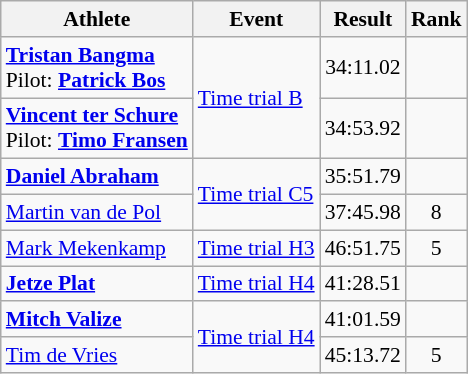<table class=wikitable style="font-size:90%">
<tr>
<th>Athlete</th>
<th>Event</th>
<th>Result</th>
<th>Rank</th>
</tr>
<tr align=center>
<td align=left><strong><a href='#'>Tristan Bangma</a></strong><br>Pilot: <strong><a href='#'>Patrick Bos</a></strong></td>
<td align=left rowspan=2><a href='#'>Time trial B</a></td>
<td>34:11.02</td>
<td></td>
</tr>
<tr align=center>
<td align=left><strong><a href='#'>Vincent ter Schure</a></strong><br>Pilot: <strong><a href='#'>Timo Fransen</a></strong></td>
<td>34:53.92</td>
<td></td>
</tr>
<tr align=center>
<td align=left><strong><a href='#'>Daniel Abraham</a></strong></td>
<td align=left rowspan=2><a href='#'>Time trial C5</a></td>
<td>35:51.79</td>
<td></td>
</tr>
<tr align=center>
<td align=left><a href='#'>Martin van de Pol</a></td>
<td>37:45.98</td>
<td>8</td>
</tr>
<tr align=center>
<td align=left><a href='#'>Mark Mekenkamp</a></td>
<td align=left><a href='#'>Time trial H3</a></td>
<td>46:51.75</td>
<td>5</td>
</tr>
<tr align=center>
<td align=left><strong><a href='#'>Jetze Plat</a></strong></td>
<td align=left><a href='#'>Time trial H4</a></td>
<td>41:28.51</td>
<td></td>
</tr>
<tr align=center>
<td align=left><strong><a href='#'>Mitch Valize</a></strong></td>
<td align=left rowspan=2><a href='#'>Time trial H4</a></td>
<td>41:01.59</td>
<td></td>
</tr>
<tr align=center>
<td align=left><a href='#'>Tim de Vries</a></td>
<td>45:13.72</td>
<td>5</td>
</tr>
</table>
